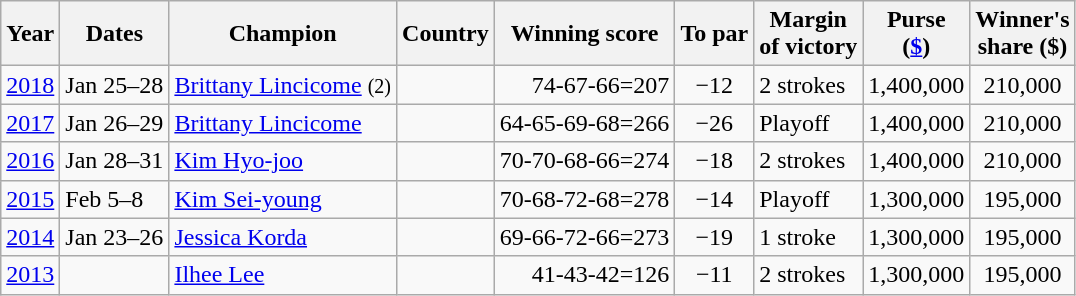<table class="wikitable">
<tr>
<th>Year</th>
<th>Dates</th>
<th>Champion</th>
<th>Country</th>
<th>Winning score</th>
<th>To par</th>
<th>Margin<br>of victory</th>
<th>Purse<br>(<a href='#'>$</a>)</th>
<th>Winner's<br>share ($)</th>
</tr>
<tr>
<td><a href='#'>2018</a></td>
<td>Jan 25–28</td>
<td><a href='#'>Brittany Lincicome</a> <small>(2)</small></td>
<td></td>
<td align=right>74-67-66=207</td>
<td align=center>−12</td>
<td>2 strokes</td>
<td align=center>1,400,000</td>
<td align=center>210,000</td>
</tr>
<tr>
<td><a href='#'>2017</a></td>
<td>Jan 26–29</td>
<td><a href='#'>Brittany Lincicome</a></td>
<td></td>
<td align=right>64-65-69-68=266</td>
<td align=center>−26</td>
<td>Playoff</td>
<td align=center>1,400,000</td>
<td align=center>210,000</td>
</tr>
<tr>
<td><a href='#'>2016</a></td>
<td>Jan 28–31</td>
<td><a href='#'>Kim Hyo-joo</a></td>
<td></td>
<td align=right>70-70-68-66=274</td>
<td align=center>−18</td>
<td>2 strokes</td>
<td align=center>1,400,000</td>
<td align=center>210,000</td>
</tr>
<tr>
<td><a href='#'>2015</a></td>
<td>Feb 5–8</td>
<td><a href='#'>Kim Sei-young</a></td>
<td></td>
<td align=right>70-68-72-68=278</td>
<td align=center>−14</td>
<td>Playoff</td>
<td align=center>1,300,000</td>
<td align=center>195,000</td>
</tr>
<tr>
<td><a href='#'>2014</a></td>
<td>Jan 23–26</td>
<td><a href='#'>Jessica Korda</a></td>
<td></td>
<td align=right>69-66-72-66=273</td>
<td align=center>−19</td>
<td>1 stroke</td>
<td align=center>1,300,000</td>
<td align=center>195,000</td>
</tr>
<tr>
<td><a href='#'>2013</a></td>
<td></td>
<td><a href='#'>Ilhee Lee</a></td>
<td></td>
<td align=right>41-43-42=126</td>
<td align=center>−11</td>
<td>2 strokes</td>
<td align=center>1,300,000</td>
<td align=center>195,000</td>
</tr>
</table>
